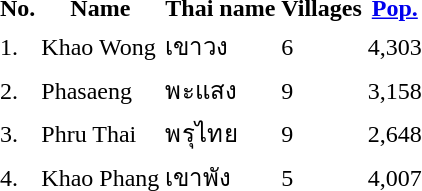<table>
<tr valign=top>
<td><br><table>
<tr>
<th>No.</th>
<th>Name</th>
<th>Thai name</th>
<th>Villages</th>
<th><a href='#'>Pop.</a></th>
</tr>
<tr>
<td>1.</td>
<td>Khao Wong</td>
<td>เขาวง</td>
<td>6</td>
<td>4,303</td>
</tr>
<tr>
<td>2.</td>
<td>Phasaeng</td>
<td>พะแสง</td>
<td>9</td>
<td>3,158</td>
</tr>
<tr>
<td>3.</td>
<td>Phru Thai</td>
<td>พรุไทย</td>
<td>9</td>
<td>2,648</td>
</tr>
<tr>
<td>4.</td>
<td>Khao Phang</td>
<td>เขาพัง</td>
<td>5</td>
<td>4,007</td>
</tr>
</table>
</td>
<td> </td>
</tr>
</table>
